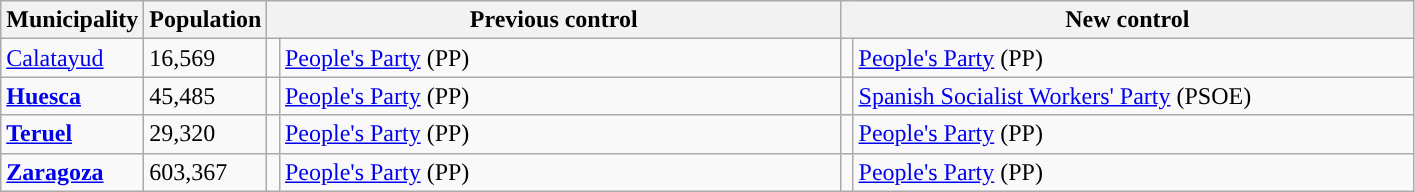<table class="wikitable sortable">
<tr>
<th>Municipality</th>
<th>Population</th>
<th colspan="2" style="width:375px;">Previous control</th>
<th colspan="2" style="width:375px;">New control</th>
</tr>
<tr>
<td><a href='#'>Calatayud</a></td>
<td>16,569</td>
<td width="1" style="color:inherit;background:"></td>
<td><a href='#'>People's Party</a> (PP)</td>
<td width="1" style="color:inherit;background:"></td>
<td><a href='#'>People's Party</a> (PP)</td>
</tr>
<tr>
<td><strong><a href='#'>Huesca</a></strong></td>
<td>45,485</td>
<td style="color:inherit;background:"></td>
<td><a href='#'>People's Party</a> (PP)</td>
<td style="color:inherit;background:"></td>
<td><a href='#'>Spanish Socialist Workers' Party</a> (PSOE)</td>
</tr>
<tr>
<td><strong><a href='#'>Teruel</a></strong></td>
<td>29,320</td>
<td style="color:inherit;background:"></td>
<td><a href='#'>People's Party</a> (PP)</td>
<td style="color:inherit;background:"></td>
<td><a href='#'>People's Party</a> (PP)</td>
</tr>
<tr>
<td><strong><a href='#'>Zaragoza</a></strong></td>
<td>603,367</td>
<td style="color:inherit;background:"></td>
<td><a href='#'>People's Party</a> (PP)</td>
<td style="color:inherit;background:"></td>
<td><a href='#'>People's Party</a> (PP)</td>
</tr>
</table>
